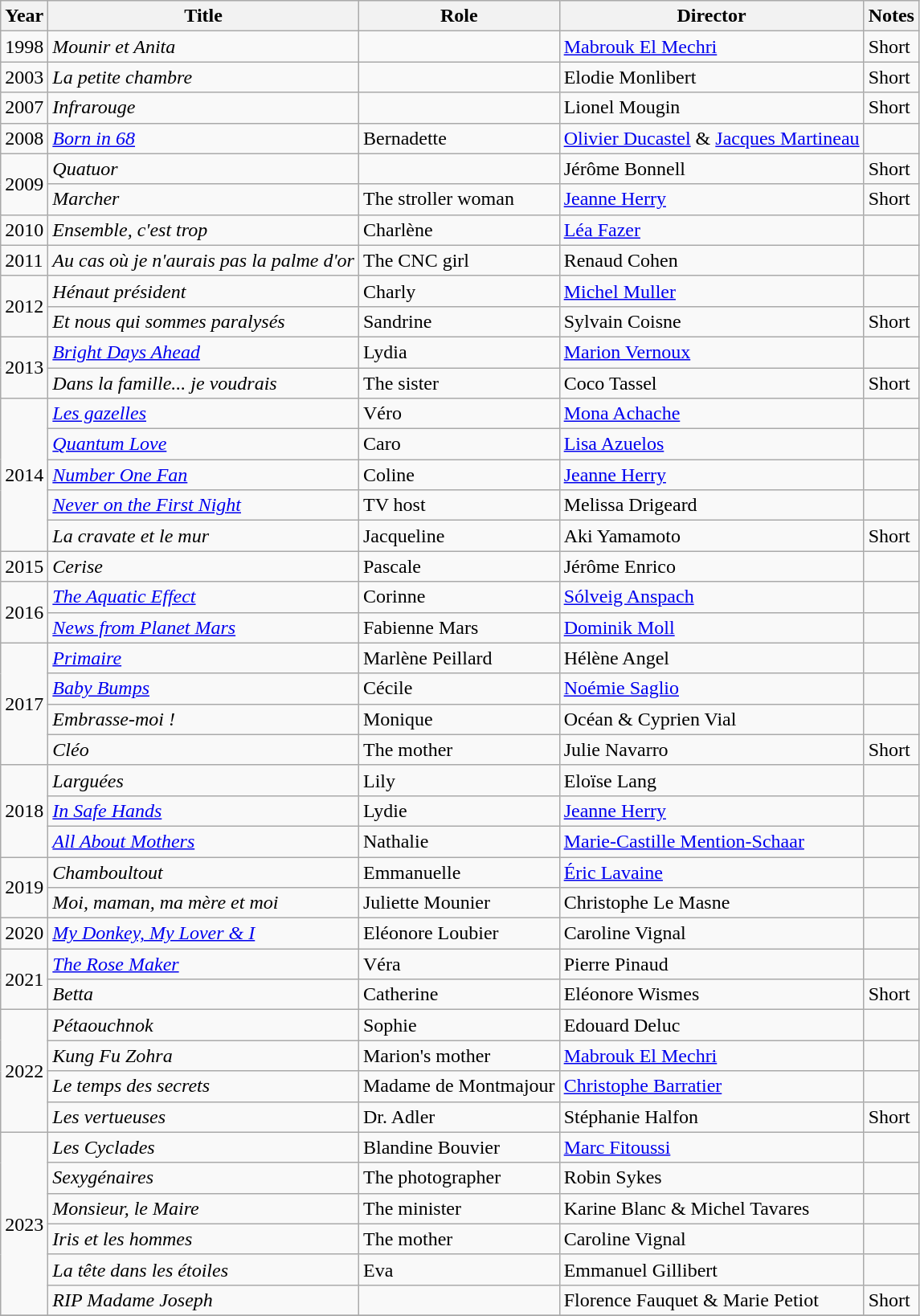<table class="wikitable sortable">
<tr>
<th>Year</th>
<th>Title</th>
<th>Role</th>
<th>Director</th>
<th class="unsortable">Notes</th>
</tr>
<tr>
<td>1998</td>
<td><em>Mounir et Anita</em></td>
<td></td>
<td><a href='#'>Mabrouk El Mechri</a></td>
<td>Short</td>
</tr>
<tr>
<td>2003</td>
<td><em>La petite chambre</em></td>
<td></td>
<td>Elodie Monlibert</td>
<td>Short</td>
</tr>
<tr>
<td>2007</td>
<td><em>Infrarouge</em></td>
<td></td>
<td>Lionel Mougin</td>
<td>Short</td>
</tr>
<tr>
<td>2008</td>
<td><em><a href='#'>Born in 68</a></em></td>
<td>Bernadette</td>
<td><a href='#'>Olivier Ducastel</a> & <a href='#'>Jacques Martineau</a></td>
<td></td>
</tr>
<tr>
<td rowspan=2>2009</td>
<td><em>Quatuor</em></td>
<td></td>
<td>Jérôme Bonnell</td>
<td>Short</td>
</tr>
<tr>
<td><em>Marcher</em></td>
<td>The stroller woman</td>
<td><a href='#'>Jeanne Herry</a></td>
<td>Short</td>
</tr>
<tr>
<td>2010</td>
<td><em>Ensemble, c'est trop</em></td>
<td>Charlène</td>
<td><a href='#'>Léa Fazer</a></td>
<td></td>
</tr>
<tr>
<td>2011</td>
<td><em>Au cas où je n'aurais pas la palme d'or</em></td>
<td>The CNC girl</td>
<td>Renaud Cohen</td>
<td></td>
</tr>
<tr>
<td rowspan=2>2012</td>
<td><em>Hénaut président</em></td>
<td>Charly</td>
<td><a href='#'>Michel Muller</a></td>
<td></td>
</tr>
<tr>
<td><em>Et nous qui sommes paralysés</em></td>
<td>Sandrine</td>
<td>Sylvain Coisne</td>
<td>Short</td>
</tr>
<tr>
<td rowspan=2>2013</td>
<td><em><a href='#'>Bright Days Ahead</a></em></td>
<td>Lydia</td>
<td><a href='#'>Marion Vernoux</a></td>
<td></td>
</tr>
<tr>
<td><em>Dans la famille... je voudrais</em></td>
<td>The sister</td>
<td>Coco Tassel</td>
<td>Short</td>
</tr>
<tr>
<td rowspan=5>2014</td>
<td><em><a href='#'>Les gazelles</a></em></td>
<td>Véro</td>
<td><a href='#'>Mona Achache</a></td>
<td></td>
</tr>
<tr>
<td><em><a href='#'>Quantum Love</a></em></td>
<td>Caro</td>
<td><a href='#'>Lisa Azuelos</a></td>
<td></td>
</tr>
<tr>
<td><em><a href='#'>Number One Fan</a></em></td>
<td>Coline</td>
<td><a href='#'>Jeanne Herry</a></td>
<td></td>
</tr>
<tr>
<td><em><a href='#'>Never on the First Night</a></em></td>
<td>TV host</td>
<td>Melissa Drigeard</td>
<td></td>
</tr>
<tr>
<td><em>La cravate et le mur</em></td>
<td>Jacqueline</td>
<td>Aki Yamamoto</td>
<td>Short</td>
</tr>
<tr>
<td>2015</td>
<td><em>Cerise</em></td>
<td>Pascale</td>
<td>Jérôme Enrico</td>
<td></td>
</tr>
<tr>
<td rowspan=2>2016</td>
<td><em><a href='#'>The Aquatic Effect</a></em></td>
<td>Corinne</td>
<td><a href='#'>Sólveig Anspach</a></td>
<td></td>
</tr>
<tr>
<td><em><a href='#'>News from Planet Mars</a></em></td>
<td>Fabienne Mars</td>
<td><a href='#'>Dominik Moll</a></td>
<td></td>
</tr>
<tr>
<td rowspan=4>2017</td>
<td><em><a href='#'>Primaire</a></em></td>
<td>Marlène Peillard</td>
<td>Hélène Angel</td>
<td></td>
</tr>
<tr>
<td><em><a href='#'>Baby Bumps</a></em></td>
<td>Cécile</td>
<td><a href='#'>Noémie Saglio</a></td>
<td></td>
</tr>
<tr>
<td><em>Embrasse-moi !</em></td>
<td>Monique</td>
<td>Océan & Cyprien Vial</td>
<td></td>
</tr>
<tr>
<td><em>Cléo</em></td>
<td>The mother</td>
<td>Julie Navarro</td>
<td>Short</td>
</tr>
<tr>
<td rowspan=3>2018</td>
<td><em>Larguées</em></td>
<td>Lily</td>
<td>Eloïse Lang</td>
<td></td>
</tr>
<tr>
<td><em><a href='#'>In Safe Hands</a></em></td>
<td>Lydie</td>
<td><a href='#'>Jeanne Herry</a></td>
<td></td>
</tr>
<tr>
<td><em><a href='#'>All About Mothers</a></em></td>
<td>Nathalie</td>
<td><a href='#'>Marie-Castille Mention-Schaar</a></td>
<td></td>
</tr>
<tr>
<td rowspan=2>2019</td>
<td><em>Chamboultout</em></td>
<td>Emmanuelle</td>
<td><a href='#'>Éric Lavaine</a></td>
<td></td>
</tr>
<tr>
<td><em>Moi, maman, ma mère et moi</em></td>
<td>Juliette Mounier</td>
<td>Christophe Le Masne</td>
<td></td>
</tr>
<tr>
<td>2020</td>
<td><em><a href='#'>My Donkey, My Lover & I</a></em></td>
<td>Eléonore Loubier</td>
<td>Caroline Vignal</td>
<td></td>
</tr>
<tr>
<td rowspan=2>2021</td>
<td><em><a href='#'>The Rose Maker</a></em></td>
<td>Véra</td>
<td>Pierre Pinaud</td>
<td></td>
</tr>
<tr>
<td><em>Betta</em></td>
<td>Catherine</td>
<td>Eléonore Wismes</td>
<td>Short</td>
</tr>
<tr>
<td rowspan=4>2022</td>
<td><em>Pétaouchnok</em></td>
<td>Sophie</td>
<td>Edouard Deluc</td>
<td></td>
</tr>
<tr>
<td><em>Kung Fu Zohra</em></td>
<td>Marion's mother</td>
<td><a href='#'>Mabrouk El Mechri</a></td>
<td></td>
</tr>
<tr>
<td><em>Le temps des secrets</em></td>
<td>Madame de Montmajour</td>
<td><a href='#'>Christophe Barratier</a></td>
<td></td>
</tr>
<tr>
<td><em>Les vertueuses</em></td>
<td>Dr. Adler</td>
<td>Stéphanie Halfon</td>
<td>Short</td>
</tr>
<tr>
<td rowspan=6>2023</td>
<td><em>Les Cyclades</em></td>
<td>Blandine Bouvier</td>
<td><a href='#'>Marc Fitoussi</a></td>
<td></td>
</tr>
<tr>
<td><em>Sexygénaires</em></td>
<td>The photographer</td>
<td>Robin Sykes</td>
<td></td>
</tr>
<tr>
<td><em>Monsieur, le Maire</em></td>
<td>The minister</td>
<td>Karine Blanc & Michel Tavares</td>
<td></td>
</tr>
<tr>
<td><em>Iris et les hommes</em></td>
<td>The mother</td>
<td>Caroline Vignal</td>
<td></td>
</tr>
<tr>
<td><em>La tête dans les étoiles</em></td>
<td>Eva</td>
<td>Emmanuel Gillibert</td>
<td></td>
</tr>
<tr>
<td><em>RIP Madame Joseph</em></td>
<td></td>
<td>Florence Fauquet & Marie Petiot</td>
<td>Short</td>
</tr>
<tr>
</tr>
</table>
